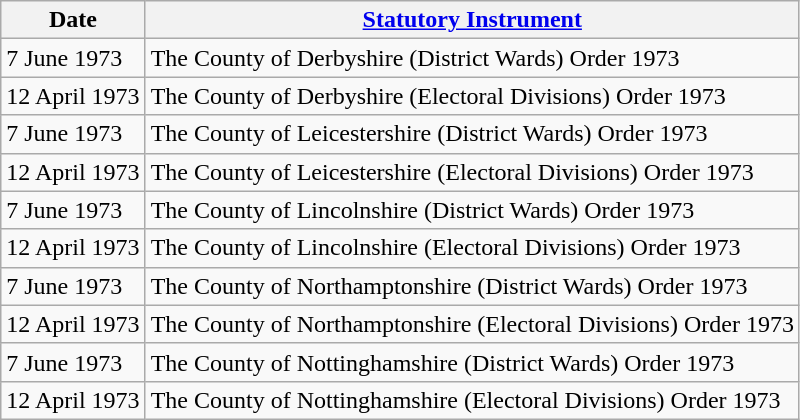<table class="wikitable sortable">
<tr>
<th>Date</th>
<th><a href='#'>Statutory Instrument</a></th>
</tr>
<tr>
<td>7 June 1973</td>
<td>The County of Derbyshire (District Wards) Order 1973</td>
</tr>
<tr>
<td>12 April 1973</td>
<td>The County of Derbyshire (Electoral Divisions) Order 1973</td>
</tr>
<tr>
<td>7 June 1973</td>
<td>The County of Leicestershire (District Wards) Order 1973</td>
</tr>
<tr>
<td>12 April 1973</td>
<td>The County of Leicestershire (Electoral Divisions) Order 1973</td>
</tr>
<tr>
<td>7 June 1973</td>
<td>The County of Lincolnshire (District Wards) Order 1973</td>
</tr>
<tr>
<td>12 April 1973</td>
<td>The County of Lincolnshire (Electoral Divisions) Order 1973</td>
</tr>
<tr>
<td>7 June 1973</td>
<td>The County of Northamptonshire (District Wards) Order 1973</td>
</tr>
<tr>
<td>12 April 1973</td>
<td>The County of Northamptonshire (Electoral Divisions) Order 1973</td>
</tr>
<tr>
<td>7 June 1973</td>
<td>The County of Nottinghamshire (District Wards) Order 1973</td>
</tr>
<tr>
<td>12 April 1973</td>
<td>The County of Nottinghamshire (Electoral Divisions) Order 1973</td>
</tr>
</table>
